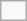<table class="infobox">
<tr>
<td></td>
<td></td>
</tr>
</table>
